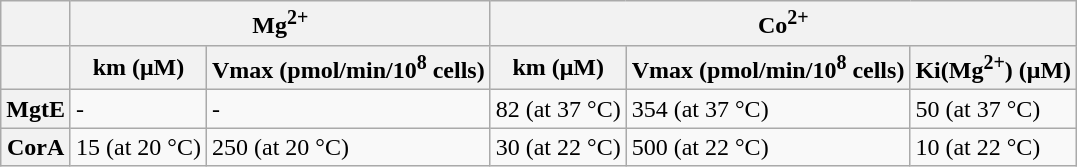<table class="wikitable">
<tr>
<th></th>
<th colspan="2">Mg<sup>2+</sup></th>
<th colspan="3">Co<sup>2+</sup></th>
</tr>
<tr>
<th></th>
<th>km (μM)</th>
<th>Vmax (pmol/min/10<sup>8</sup> cells)</th>
<th>km (μM)</th>
<th>Vmax (pmol/min/10<sup>8</sup> cells)</th>
<th>Ki(Mg<sup>2+</sup>) (μM)</th>
</tr>
<tr>
<th>MgtE</th>
<td>-</td>
<td>-</td>
<td>82 (at 37 °C)</td>
<td>354 (at 37 °C)</td>
<td>50 (at 37 °C)</td>
</tr>
<tr>
<th>CorA</th>
<td>15 (at 20 °C)</td>
<td>250 (at 20 °C)</td>
<td>30 (at 22 °C)</td>
<td>500 (at 22 °C)</td>
<td>10 (at 22 °C)</td>
</tr>
</table>
